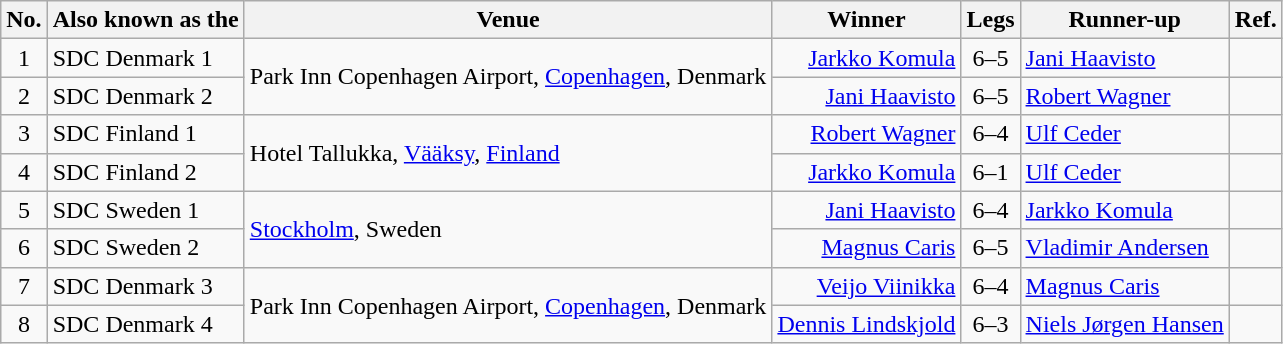<table class="wikitable">
<tr>
<th>No.</th>
<th>Also known as the</th>
<th>Venue</th>
<th>Winner</th>
<th>Legs</th>
<th>Runner-up</th>
<th>Ref.</th>
</tr>
<tr>
<td align=center>1</td>
<td>SDC Denmark 1</td>
<td rowspan=2>Park Inn Copenhagen Airport, <a href='#'>Copenhagen</a>, Denmark</td>
<td align=right><a href='#'>Jarkko Komula</a> </td>
<td align=center>6–5</td>
<td> <a href='#'>Jani Haavisto</a></td>
<td align="center"></td>
</tr>
<tr>
<td align=center>2</td>
<td>SDC Denmark 2</td>
<td align=right><a href='#'>Jani Haavisto</a> </td>
<td align=center>6–5</td>
<td> <a href='#'>Robert Wagner</a></td>
<td align="center"></td>
</tr>
<tr>
<td align=center>3</td>
<td>SDC Finland 1</td>
<td rowspan=2>Hotel Tallukka, <a href='#'>Vääksy</a>, <a href='#'>Finland</a></td>
<td align=right><a href='#'>Robert Wagner</a> </td>
<td align=center>6–4</td>
<td> <a href='#'>Ulf Ceder</a></td>
<td align="center"></td>
</tr>
<tr>
<td align=center>4</td>
<td>SDC Finland 2</td>
<td align=right><a href='#'>Jarkko Komula</a> </td>
<td align=center>6–1</td>
<td> <a href='#'>Ulf Ceder</a></td>
<td align="center"></td>
</tr>
<tr>
<td align=center>5</td>
<td>SDC Sweden 1</td>
<td rowspan=2><a href='#'>Stockholm</a>, Sweden</td>
<td align=right><a href='#'>Jani Haavisto</a> </td>
<td align=center>6–4</td>
<td> <a href='#'>Jarkko Komula</a></td>
<td align="center"></td>
</tr>
<tr>
<td align=center>6</td>
<td>SDC Sweden 2</td>
<td align=right><a href='#'>Magnus Caris</a> </td>
<td align=center>6–5</td>
<td> <a href='#'>Vladimir Andersen</a></td>
<td align="center"></td>
</tr>
<tr>
<td align=center>7</td>
<td>SDC Denmark 3</td>
<td rowspan=2>Park Inn Copenhagen Airport, <a href='#'>Copenhagen</a>, Denmark</td>
<td align=right><a href='#'>Veijo Viinikka</a> </td>
<td align=center>6–4</td>
<td> <a href='#'>Magnus Caris</a></td>
<td align="center"></td>
</tr>
<tr>
<td align=center>8</td>
<td>SDC Denmark 4</td>
<td align=right><a href='#'>Dennis Lindskjold</a> </td>
<td align=center>6–3</td>
<td> <a href='#'>Niels Jørgen Hansen</a></td>
<td align="center"></td>
</tr>
</table>
